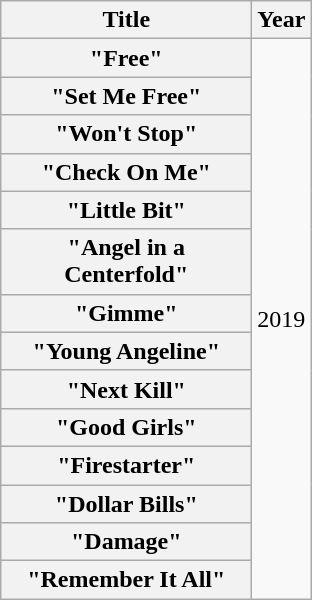<table class="wikitable plainrowheaders" style="text-align:center;">
<tr>
<th scope="col" style="width:10em;">Title</th>
<th scope="col" style="width:1em;">Year</th>
</tr>
<tr>
<th scope="row">"Free"</th>
<td rowspan="16">2019</td>
</tr>
<tr>
<th scope="row">"Set Me Free"</th>
</tr>
<tr>
<th scope="row">"Won't Stop"</th>
</tr>
<tr>
<th scope="row">"Check On Me"</th>
</tr>
<tr>
<th scope="row">"Little Bit"</th>
</tr>
<tr>
<th scope="row">"Angel in a Centerfold"</th>
</tr>
<tr>
<th scope="row">"Gimme"</th>
</tr>
<tr>
<th scope="row">"Young Angeline"</th>
</tr>
<tr>
<th scope="row">"Next Kill"</th>
</tr>
<tr>
<th scope="row">"Good Girls"</th>
</tr>
<tr>
<th scope="row">"Firestarter"</th>
</tr>
<tr>
<th scope="row">"Dollar Bills"</th>
</tr>
<tr>
<th scope="row">"Damage"</th>
</tr>
<tr>
<th scope="row">"Remember It All"</th>
</tr>
</table>
